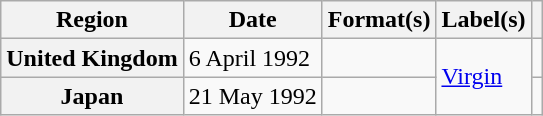<table class="wikitable plainrowheaders">
<tr>
<th scope="col">Region</th>
<th scope="col">Date</th>
<th scope="col">Format(s)</th>
<th scope="col">Label(s)</th>
<th scope="col"></th>
</tr>
<tr>
<th scope="row">United Kingdom</th>
<td>6 April 1992</td>
<td></td>
<td rowspan="2"><a href='#'>Virgin</a></td>
<td align="center"></td>
</tr>
<tr>
<th scope="row">Japan</th>
<td>21 May 1992</td>
<td></td>
<td align="center"></td>
</tr>
</table>
